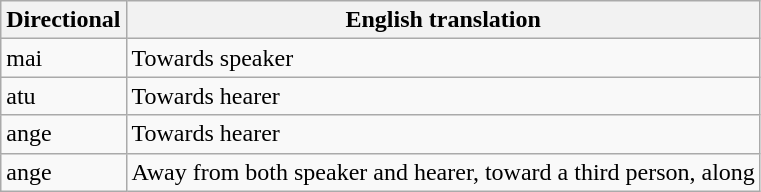<table class="wikitable">
<tr>
<th>Directional</th>
<th>English translation</th>
</tr>
<tr>
<td>mai</td>
<td>Towards speaker</td>
</tr>
<tr>
<td>atu</td>
<td>Towards hearer</td>
</tr>
<tr>
<td>ange</td>
<td>Towards hearer</td>
</tr>
<tr>
<td>ange</td>
<td>Away from both speaker and hearer, toward a third person, along</td>
</tr>
</table>
